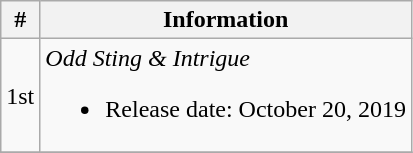<table class="wikitable">
<tr>
<th>#</th>
<th>Information</th>
</tr>
<tr>
<td align="center">1st</td>
<td align="left"><em>Odd Sting & Intrigue</em><br><ul><li>Release date: October 20, 2019</li></ul></td>
</tr>
<tr>
</tr>
</table>
